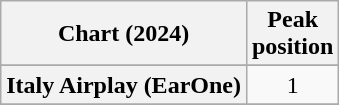<table class="wikitable plainrowheaders sortable" style="text-align:center;">
<tr>
<th>Chart (2024)</th>
<th>Peak<br>position</th>
</tr>
<tr>
</tr>
<tr>
<th scope="row">Italy Airplay (EarOne)</th>
<td>1</td>
</tr>
<tr>
</tr>
</table>
